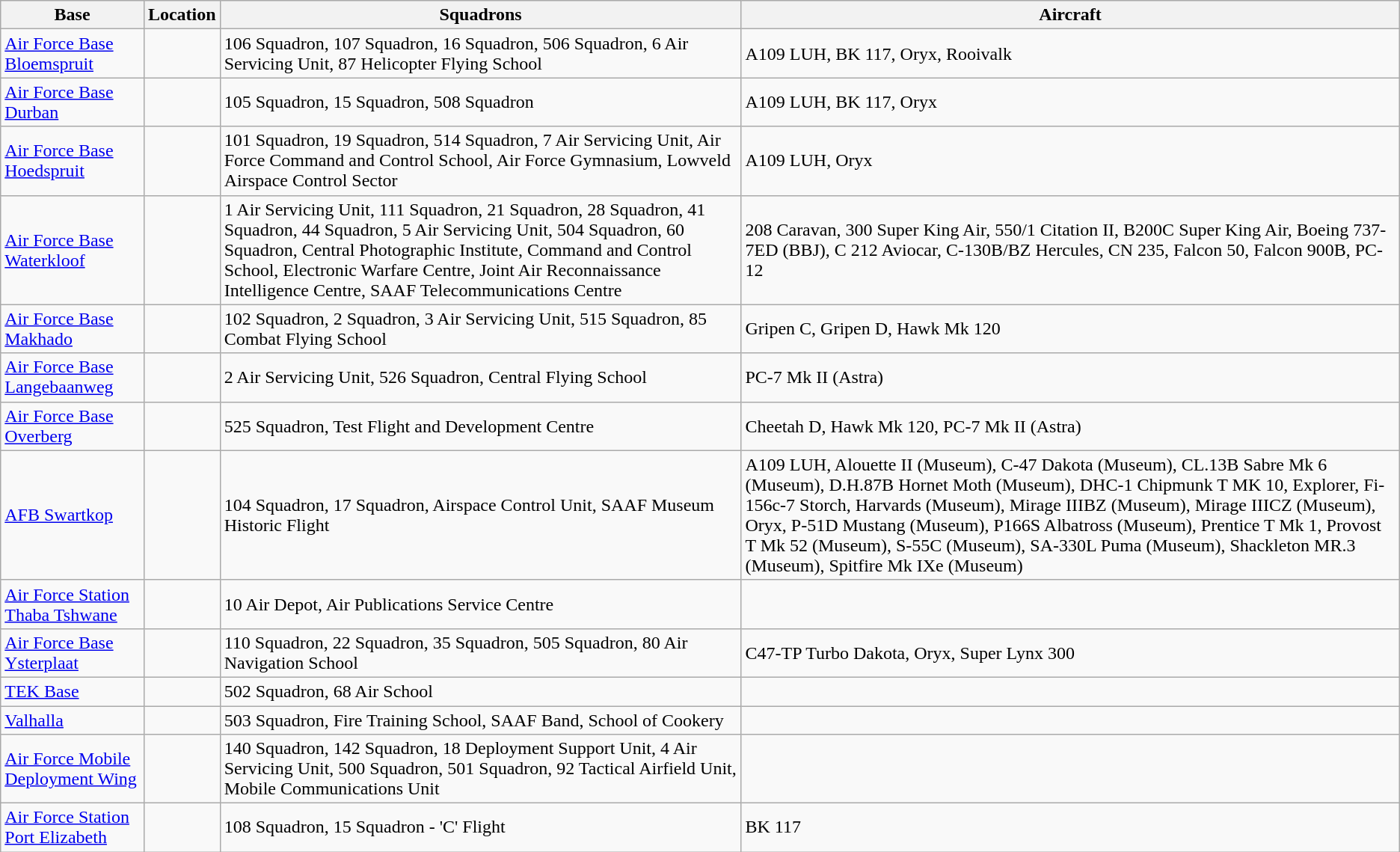<table class="wikitable">
<tr>
<th>Base</th>
<th>Location</th>
<th>Squadrons</th>
<th>Aircraft</th>
</tr>
<tr>
<td><a href='#'>Air Force Base Bloemspruit</a></td>
<td></td>
<td>106 Squadron, 107 Squadron, 16 Squadron, 506 Squadron, 6 Air Servicing Unit, 87 Helicopter Flying School</td>
<td>A109 LUH, BK 117, Oryx, Rooivalk</td>
</tr>
<tr>
<td><a href='#'>Air Force Base Durban</a></td>
<td></td>
<td>105 Squadron, 15 Squadron, 508 Squadron</td>
<td>A109 LUH, BK 117, Oryx</td>
</tr>
<tr>
<td><a href='#'>Air Force Base Hoedspruit</a></td>
<td></td>
<td>101 Squadron, 19 Squadron, 514 Squadron, 7 Air Servicing Unit, Air Force Command and Control School, Air Force Gymnasium, Lowveld Airspace Control Sector</td>
<td>A109 LUH, Oryx</td>
</tr>
<tr>
<td><a href='#'>Air Force Base Waterkloof</a></td>
<td></td>
<td>1 Air Servicing Unit, 111 Squadron, 21 Squadron, 28 Squadron, 41 Squadron, 44 Squadron, 5 Air Servicing Unit, 504 Squadron, 60 Squadron, Central Photographic Institute, Command and Control School, Electronic Warfare Centre, Joint Air Reconnaissance Intelligence Centre, SAAF Telecommunications Centre</td>
<td>208 Caravan, 300 Super King Air, 550/1 Citation II, B200C Super King Air, Boeing 737-7ED (BBJ), C 212 Aviocar, C-130B/BZ Hercules, CN 235, Falcon 50, Falcon 900B, PC-12</td>
</tr>
<tr>
<td><a href='#'>Air Force Base Makhado</a></td>
<td></td>
<td>102 Squadron, 2 Squadron, 3 Air Servicing Unit, 515 Squadron, 85 Combat Flying School</td>
<td>Gripen C, Gripen D, Hawk Mk 120</td>
</tr>
<tr>
<td><a href='#'>Air Force Base Langebaanweg</a></td>
<td></td>
<td>2 Air Servicing Unit, 526 Squadron, Central Flying School</td>
<td>PC-7 Mk II (Astra)</td>
</tr>
<tr>
<td><a href='#'>Air Force Base Overberg</a></td>
<td></td>
<td>525 Squadron, Test Flight and Development Centre</td>
<td>Cheetah D, Hawk Mk 120, PC-7 Mk II (Astra)</td>
</tr>
<tr>
<td><a href='#'>AFB Swartkop</a></td>
<td></td>
<td>104 Squadron, 17 Squadron, Airspace Control Unit, SAAF Museum Historic Flight</td>
<td>A109 LUH, Alouette II (Museum), C-47 Dakota (Museum), CL.13B Sabre Mk 6 (Museum), D.H.87B Hornet Moth (Museum), DHC-1 Chipmunk T MK 10, Explorer, Fi-156c-7 Storch, Harvards (Museum), Mirage IIIBZ (Museum), Mirage IIICZ (Museum), Oryx, P-51D Mustang (Museum), P166S Albatross (Museum), Prentice T Mk 1, Provost T Mk 52 (Museum), S-55C (Museum), SA-330L Puma (Museum), Shackleton MR.3 (Museum), Spitfire Mk IXe (Museum)</td>
</tr>
<tr>
<td><a href='#'>Air Force Station Thaba Tshwane</a></td>
<td></td>
<td>10 Air Depot, Air Publications Service Centre</td>
<td></td>
</tr>
<tr>
<td><a href='#'>Air Force Base Ysterplaat</a></td>
<td></td>
<td>110 Squadron, 22 Squadron, 35 Squadron, 505 Squadron, 80 Air Navigation School</td>
<td>C47-TP Turbo Dakota, Oryx, Super Lynx 300</td>
</tr>
<tr>
<td><a href='#'>TEK Base</a></td>
<td></td>
<td>502 Squadron, 68 Air School</td>
<td></td>
</tr>
<tr>
<td><a href='#'>Valhalla</a></td>
<td></td>
<td>503 Squadron, Fire Training School, SAAF Band, School of Cookery</td>
<td></td>
</tr>
<tr>
<td><a href='#'>Air Force Mobile Deployment Wing</a></td>
<td></td>
<td>140 Squadron, 142 Squadron, 18 Deployment Support Unit, 4 Air Servicing Unit, 500 Squadron, 501 Squadron, 92 Tactical Airfield Unit, Mobile Communications Unit</td>
<td></td>
</tr>
<tr>
<td><a href='#'>Air Force Station Port Elizabeth</a></td>
<td></td>
<td>108 Squadron, 15 Squadron - 'C' Flight</td>
<td>BK 117</td>
</tr>
</table>
